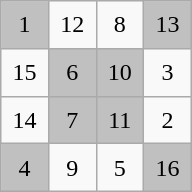<table class="wikitable" style="margin-left:auto;margin-right:auto;text-align:center;width:8em;height:8em;table-layout:fixed;">
<tr>
<td style="background-color: silver;">1</td>
<td>12</td>
<td>8</td>
<td style="background-color: silver;">13</td>
</tr>
<tr>
<td>15</td>
<td style="background-color: silver;">6</td>
<td style="background-color: silver;">10</td>
<td>3</td>
</tr>
<tr>
<td>14</td>
<td style="background-color: silver;">7</td>
<td style="background-color: silver;">11</td>
<td>2</td>
</tr>
<tr>
<td style="background-color: silver;">4</td>
<td>9</td>
<td>5</td>
<td style="background-color: silver;">16</td>
</tr>
</table>
